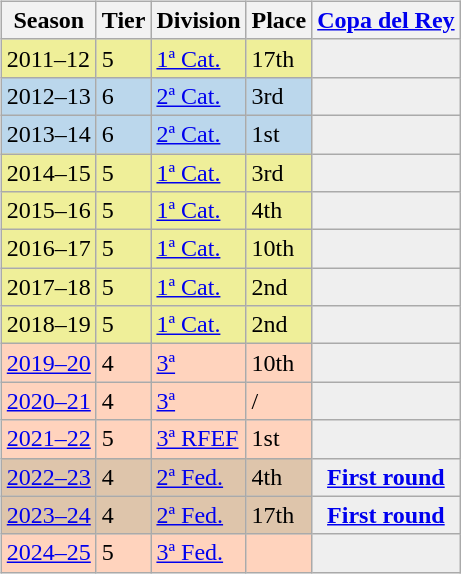<table>
<tr>
<td valign="top" width=0%><br><table class="wikitable">
<tr style="background:#f0f6fa;">
<th>Season</th>
<th>Tier</th>
<th>Division</th>
<th>Place</th>
<th><a href='#'>Copa del Rey</a></th>
</tr>
<tr>
<td style="background:#EFEF99;">2011–12</td>
<td style="background:#EFEF99;">5</td>
<td style="background:#EFEF99;"><a href='#'>1ª Cat.</a></td>
<td style="background:#EFEF99;">17th</td>
<th style="background:#efefef;"></th>
</tr>
<tr>
<td style="background:#BBD7EC;">2012–13</td>
<td style="background:#BBD7EC;">6</td>
<td style="background:#BBD7EC;"><a href='#'>2ª Cat.</a></td>
<td style="background:#BBD7EC;">3rd</td>
<th style="background:#efefef;"></th>
</tr>
<tr>
<td style="background:#BBD7EC;">2013–14</td>
<td style="background:#BBD7EC;">6</td>
<td style="background:#BBD7EC;"><a href='#'>2ª Cat.</a></td>
<td style="background:#BBD7EC;">1st</td>
<th style="background:#efefef;"></th>
</tr>
<tr>
<td style="background:#EFEF99;">2014–15</td>
<td style="background:#EFEF99;">5</td>
<td style="background:#EFEF99;"><a href='#'>1ª Cat.</a></td>
<td style="background:#EFEF99;">3rd</td>
<th style="background:#efefef;"></th>
</tr>
<tr>
<td style="background:#EFEF99;">2015–16</td>
<td style="background:#EFEF99;">5</td>
<td style="background:#EFEF99;"><a href='#'>1ª Cat.</a></td>
<td style="background:#EFEF99;">4th</td>
<th style="background:#efefef;"></th>
</tr>
<tr>
<td style="background:#EFEF99;">2016–17</td>
<td style="background:#EFEF99;">5</td>
<td style="background:#EFEF99;"><a href='#'>1ª Cat.</a></td>
<td style="background:#EFEF99;">10th</td>
<th style="background:#efefef;"></th>
</tr>
<tr>
<td style="background:#EFEF99;">2017–18</td>
<td style="background:#EFEF99;">5</td>
<td style="background:#EFEF99;"><a href='#'>1ª Cat.</a></td>
<td style="background:#EFEF99;">2nd</td>
<th style="background:#efefef;"></th>
</tr>
<tr>
<td style="background:#EFEF99;">2018–19</td>
<td style="background:#EFEF99;">5</td>
<td style="background:#EFEF99;"><a href='#'>1ª Cat.</a></td>
<td style="background:#EFEF99;">2nd</td>
<th style="background:#efefef;"></th>
</tr>
<tr>
<td style="background:#FFD3BD;"><a href='#'>2019–20</a></td>
<td style="background:#FFD3BD;">4</td>
<td style="background:#FFD3BD;"><a href='#'>3ª</a></td>
<td style="background:#FFD3BD;">10th</td>
<th style="background:#efefef;"></th>
</tr>
<tr>
<td style="background:#FFD3BD;"><a href='#'>2020–21</a></td>
<td style="background:#FFD3BD;">4</td>
<td style="background:#FFD3BD;"><a href='#'>3ª</a></td>
<td style="background:#FFD3BD;"> / </td>
<th style="background:#efefef;"></th>
</tr>
<tr>
<td style="background:#FFD3BD;"><a href='#'>2021–22</a></td>
<td style="background:#FFD3BD;">5</td>
<td style="background:#FFD3BD;"><a href='#'>3ª RFEF</a></td>
<td style="background:#FFD3BD;">1st</td>
<th style="background:#efefef;"></th>
</tr>
<tr>
<td style="background:#DEC5AB;"><a href='#'>2022–23</a></td>
<td style="background:#DEC5AB;">4</td>
<td style="background:#DEC5AB;"><a href='#'>2ª Fed.</a></td>
<td style="background:#DEC5AB;">4th</td>
<th style="background:#efefef;"><a href='#'>First round</a></th>
</tr>
<tr>
<td style="background:#DEC5AB;"><a href='#'>2023–24</a></td>
<td style="background:#DEC5AB;">4</td>
<td style="background:#DEC5AB;"><a href='#'>2ª Fed.</a></td>
<td style="background:#DEC5AB;">17th</td>
<th style="background:#efefef;"><a href='#'>First round</a></th>
</tr>
<tr>
<td style="background:#FFD3BD;"><a href='#'>2024–25</a></td>
<td style="background:#FFD3BD;">5</td>
<td style="background:#FFD3BD;"><a href='#'>3ª Fed.</a></td>
<td style="background:#FFD3BD;"></td>
<th style="background:#efefef;"></th>
</tr>
</table>
</td>
</tr>
</table>
